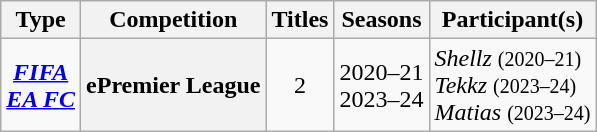<table class="wikitable" style="text-align: center">
<tr>
<th>Type</th>
<th>Competition</th>
<th>Titles</th>
<th>Seasons</th>
<th>Participant(s)</th>
</tr>
<tr>
<td><strong><em><a href='#'>FIFA</a></em></strong><br><strong><em><a href='#'>EA FC</a></em></strong></td>
<th scope=col>ePremier League</th>
<td align="center">2</td>
<td align="left">2020–21<br>2023–24<br></td>
<td align="left"><em>Shellz</em> <small>(2020–21)</small><br><em>Tekkz</em> <small>(2023–24)</small><br><em>Matias</em> <small>(2023–24)</small></td>
</tr>
</table>
